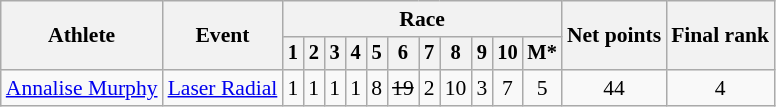<table class="wikitable" style="font-size:90%;">
<tr>
<th rowspan=2>Athlete</th>
<th rowspan=2>Event</th>
<th colspan=11>Race</th>
<th rowspan=2>Net points</th>
<th rowspan=2>Final rank</th>
</tr>
<tr style="font-size:95%">
<th>1</th>
<th>2</th>
<th>3</th>
<th>4</th>
<th>5</th>
<th>6</th>
<th>7</th>
<th>8</th>
<th>9</th>
<th>10</th>
<th>M*</th>
</tr>
<tr align=center>
<td align=left><a href='#'>Annalise Murphy</a></td>
<td align=left><a href='#'>Laser Radial</a></td>
<td>1</td>
<td>1</td>
<td>1</td>
<td>1</td>
<td>8</td>
<td><s>19</s></td>
<td>2</td>
<td>10</td>
<td>3</td>
<td>7</td>
<td>5</td>
<td>44</td>
<td>4</td>
</tr>
</table>
